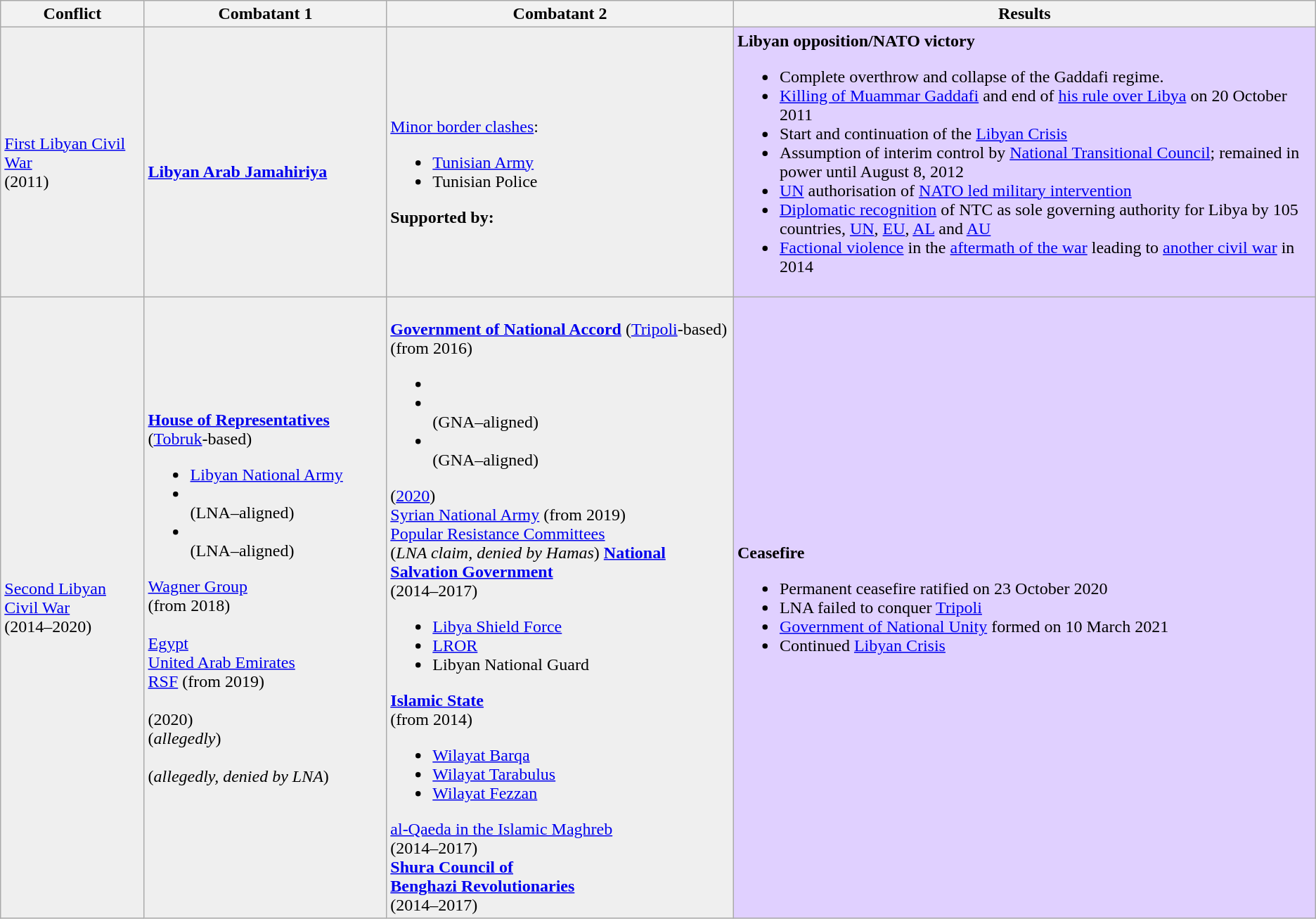<table class="wikitable">
<tr>
<th rowspan="1">Conflict</th>
<th rowspan="1">Combatant 1</th>
<th rowspan="1">Combatant 2</th>
<th rowspan="1">Results</th>
</tr>
<tr>
<td style="background:#efefef"><a href='#'>First Libyan Civil War</a><br>(2011)</td>
<td style="background:#efefef"><br><strong> <a href='#'>Libyan Arab Jamahiriya</a></strong></td>
<td style="background:#efefef"><br>

<a href='#'>Minor border clashes</a>:<br><ul><li> <a href='#'>Tunisian Army</a></li><li>Tunisian Police</li></ul><strong>Supported by:</strong><br></td>
<td style="background:#E0D0FF"><strong>Libyan opposition/NATO victory</strong><br><ul><li>Complete overthrow and collapse of the Gaddafi regime.</li><li><a href='#'>Killing of Muammar Gaddafi</a> and end of <a href='#'>his rule over Libya</a> on 20 October 2011</li><li>Start and continuation of the <a href='#'>Libyan Crisis</a></li><li>Assumption of interim control by <a href='#'>National Transitional Council</a>; remained in power until August 8, 2012</li><li><a href='#'>UN</a> authorisation of <a href='#'>NATO led military intervention</a></li><li><a href='#'>Diplomatic recognition</a> of NTC as sole governing authority for Libya by 105 countries, <a href='#'>UN</a>, <a href='#'>EU</a>, <a href='#'>AL</a> and <a href='#'>AU</a></li><li><a href='#'>Factional violence</a> in the <a href='#'>aftermath of the war</a> leading to <a href='#'>another civil war</a> in 2014</li></ul></td>
</tr>
<tr>
<td style="background:#efefef"><a href='#'>Second Libyan Civil War</a><br>(2014–2020)</td>
<td style="background:#efefef"> <strong><a href='#'>House of Representatives</a></strong> (<a href='#'>Tobruk</a>-based)<br><ul><li> <a href='#'>Libyan National Army</a></li><li><br>(LNA–aligned)</li><li><br>(LNA–aligned)</li></ul>
 <a href='#'>Wagner Group</a><br>(from 2018)<br><br>
 <a href='#'>Egypt</a><br>
 <a href='#'>United Arab Emirates</a><br>
<a href='#'>RSF</a> (from 2019)<br><br>(2020)<br> (<em>allegedly</em>)<br> <br> (<em>allegedly, denied by LNA</em>)<br> <br></td>
<td style="background:#efefef"><br> <strong><a href='#'>Government of National Accord</a></strong> (<a href='#'>Tripoli</a>-based) (from 2016)<ul><li></li><li><br>(GNA–aligned)</li><li><br>(GNA–aligned)</li></ul>
 (<a href='#'>2020</a>)<br> <a href='#'>Syrian National Army</a> (from 2019)<br> <a href='#'>Popular Resistance Committees</a><br> (<em>LNA claim, denied by Hamas</em>)
 <strong><a href='#'>National Salvation Government</a></strong><br>(2014–2017)<ul><li> <a href='#'>Libya Shield Force</a></li><li><a href='#'>LROR</a></li><li>Libyan National Guard</li></ul> <strong><a href='#'>Islamic State</a></strong><br> (from 2014)<ul><li><a href='#'>Wilayat Barqa</a></li><li><a href='#'>Wilayat Tarabulus</a></li><li><a href='#'>Wilayat Fezzan</a></li></ul> <a href='#'>al-Qaeda in the Islamic Maghreb</a><br> (2014–2017)<br> <strong><a href='#'>Shura Council of<br>Benghazi Revolutionaries</a></strong><br> (2014–2017)<br>
</td>
<td style="background:#E0D0FF"><strong>Ceasefire</strong><br><ul><li>Permanent ceasefire ratified on 23 October 2020</li><li>LNA failed to conquer <a href='#'>Tripoli</a></li><li><a href='#'>Government of National Unity</a> formed on 10 March 2021</li><li>Continued <a href='#'>Libyan Crisis</a></li></ul></td>
</tr>
</table>
